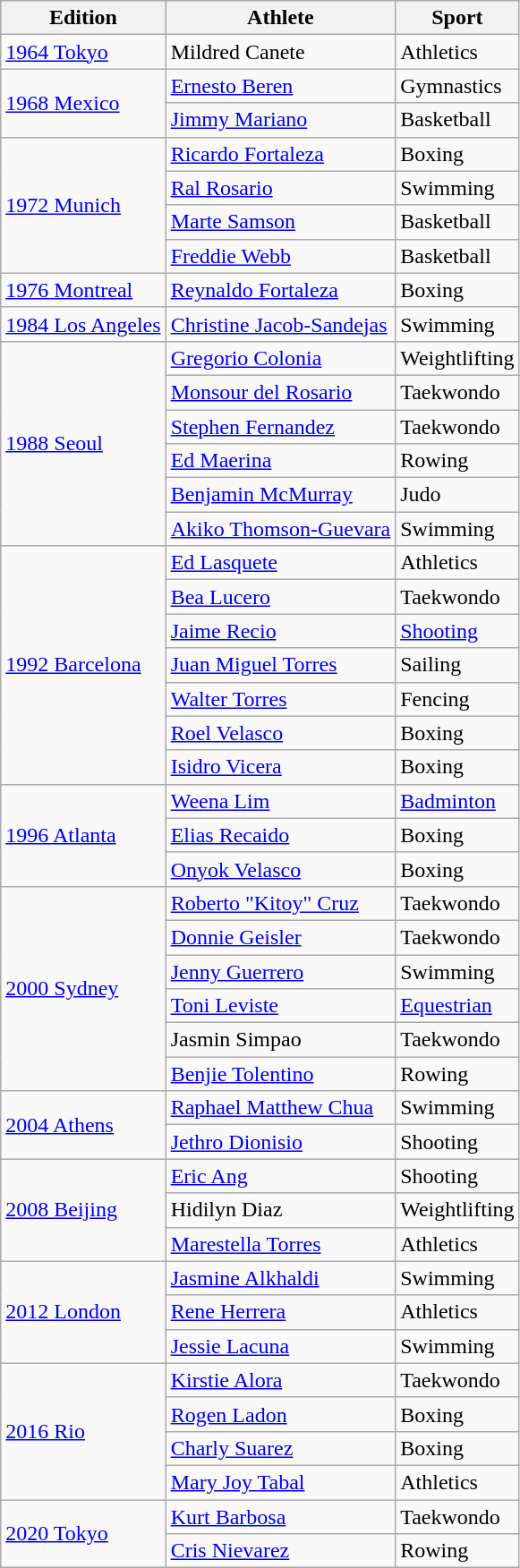<table class="wikitable">
<tr>
<th>Edition</th>
<th>Athlete</th>
<th>Sport</th>
</tr>
<tr>
<td><a href='#'>1964 Tokyo</a></td>
<td>Mildred Canete</td>
<td>Athletics</td>
</tr>
<tr>
<td rowspan=2><a href='#'>1968 Mexico</a></td>
<td><a href='#'>Ernesto Beren</a></td>
<td>Gymnastics</td>
</tr>
<tr>
<td><a href='#'>Jimmy Mariano</a></td>
<td>Basketball</td>
</tr>
<tr>
<td rowspan=4><a href='#'>1972 Munich</a></td>
<td><a href='#'>Ricardo Fortaleza</a></td>
<td>Boxing</td>
</tr>
<tr>
<td><a href='#'>Ral Rosario</a></td>
<td>Swimming</td>
</tr>
<tr>
<td><a href='#'>Marte Samson</a></td>
<td>Basketball</td>
</tr>
<tr>
<td><a href='#'>Freddie Webb</a></td>
<td>Basketball</td>
</tr>
<tr>
<td><a href='#'>1976 Montreal</a></td>
<td><a href='#'>Reynaldo Fortaleza</a></td>
<td>Boxing</td>
</tr>
<tr>
<td><a href='#'>1984 Los Angeles</a></td>
<td><a href='#'>Christine Jacob-Sandejas</a></td>
<td>Swimming</td>
</tr>
<tr>
<td rowspan=6><a href='#'>1988 Seoul</a></td>
<td><a href='#'>Gregorio Colonia</a></td>
<td>Weightlifting</td>
</tr>
<tr>
<td><a href='#'>Monsour del Rosario</a></td>
<td>Taekwondo</td>
</tr>
<tr>
<td><a href='#'>Stephen Fernandez</a></td>
<td>Taekwondo</td>
</tr>
<tr>
<td><a href='#'>Ed Maerina</a></td>
<td>Rowing</td>
</tr>
<tr>
<td><a href='#'>Benjamin McMurray</a></td>
<td>Judo</td>
</tr>
<tr>
<td><a href='#'>Akiko Thomson-Guevara</a></td>
<td>Swimming</td>
</tr>
<tr>
<td rowspan=7><a href='#'>1992 Barcelona</a></td>
<td><a href='#'>Ed Lasquete</a></td>
<td>Athletics</td>
</tr>
<tr>
<td><a href='#'>Bea Lucero</a></td>
<td>Taekwondo</td>
</tr>
<tr>
<td><a href='#'>Jaime Recio</a></td>
<td><a href='#'>Shooting</a></td>
</tr>
<tr>
<td><a href='#'>Juan Miguel Torres</a></td>
<td>Sailing</td>
</tr>
<tr>
<td><a href='#'>Walter Torres</a></td>
<td>Fencing</td>
</tr>
<tr>
<td><a href='#'>Roel Velasco</a></td>
<td>Boxing</td>
</tr>
<tr>
<td><a href='#'>Isidro Vicera</a></td>
<td>Boxing</td>
</tr>
<tr>
<td rowspan=3><a href='#'>1996 Atlanta</a></td>
<td><a href='#'>Weena Lim</a></td>
<td><a href='#'>Badminton</a></td>
</tr>
<tr>
<td><a href='#'>Elias Recaido</a></td>
<td>Boxing</td>
</tr>
<tr>
<td><a href='#'>Onyok Velasco</a></td>
<td>Boxing</td>
</tr>
<tr>
<td rowspan=6><a href='#'>2000 Sydney</a></td>
<td><a href='#'>Roberto "Kitoy" Cruz</a></td>
<td>Taekwondo</td>
</tr>
<tr>
<td><a href='#'>Donnie Geisler</a></td>
<td>Taekwondo</td>
</tr>
<tr>
<td><a href='#'>Jenny Guerrero</a></td>
<td>Swimming</td>
</tr>
<tr>
<td><a href='#'>Toni Leviste</a></td>
<td><a href='#'>Equestrian</a></td>
</tr>
<tr>
<td>Jasmin Simpao</td>
<td>Taekwondo</td>
</tr>
<tr>
<td><a href='#'>Benjie Tolentino</a></td>
<td>Rowing</td>
</tr>
<tr>
<td rowspan=2><a href='#'>2004 Athens</a></td>
<td><a href='#'>Raphael Matthew Chua</a></td>
<td>Swimming</td>
</tr>
<tr>
<td><a href='#'>Jethro Dionisio</a></td>
<td>Shooting</td>
</tr>
<tr>
<td rowspan=3><a href='#'>2008 Beijing</a></td>
<td><a href='#'>Eric Ang</a></td>
<td>Shooting</td>
</tr>
<tr>
<td>Hidilyn Diaz</td>
<td>Weightlifting</td>
</tr>
<tr>
<td><a href='#'>Marestella Torres</a></td>
<td>Athletics</td>
</tr>
<tr>
<td rowspan=3><a href='#'>2012 London</a></td>
<td><a href='#'>Jasmine Alkhaldi</a></td>
<td>Swimming</td>
</tr>
<tr>
<td><a href='#'>Rene Herrera</a></td>
<td>Athletics</td>
</tr>
<tr>
<td><a href='#'>Jessie Lacuna</a></td>
<td>Swimming</td>
</tr>
<tr>
<td rowspan=4><a href='#'>2016 Rio</a></td>
<td><a href='#'>Kirstie Alora</a></td>
<td>Taekwondo</td>
</tr>
<tr>
<td><a href='#'>Rogen Ladon</a></td>
<td>Boxing</td>
</tr>
<tr>
<td><a href='#'>Charly Suarez</a></td>
<td>Boxing</td>
</tr>
<tr>
<td><a href='#'>Mary Joy Tabal</a></td>
<td>Athletics</td>
</tr>
<tr>
<td rowspan=2><a href='#'>2020 Tokyo</a></td>
<td><a href='#'>Kurt Barbosa</a></td>
<td>Taekwondo</td>
</tr>
<tr>
<td><a href='#'>Cris Nievarez</a></td>
<td>Rowing</td>
</tr>
</table>
